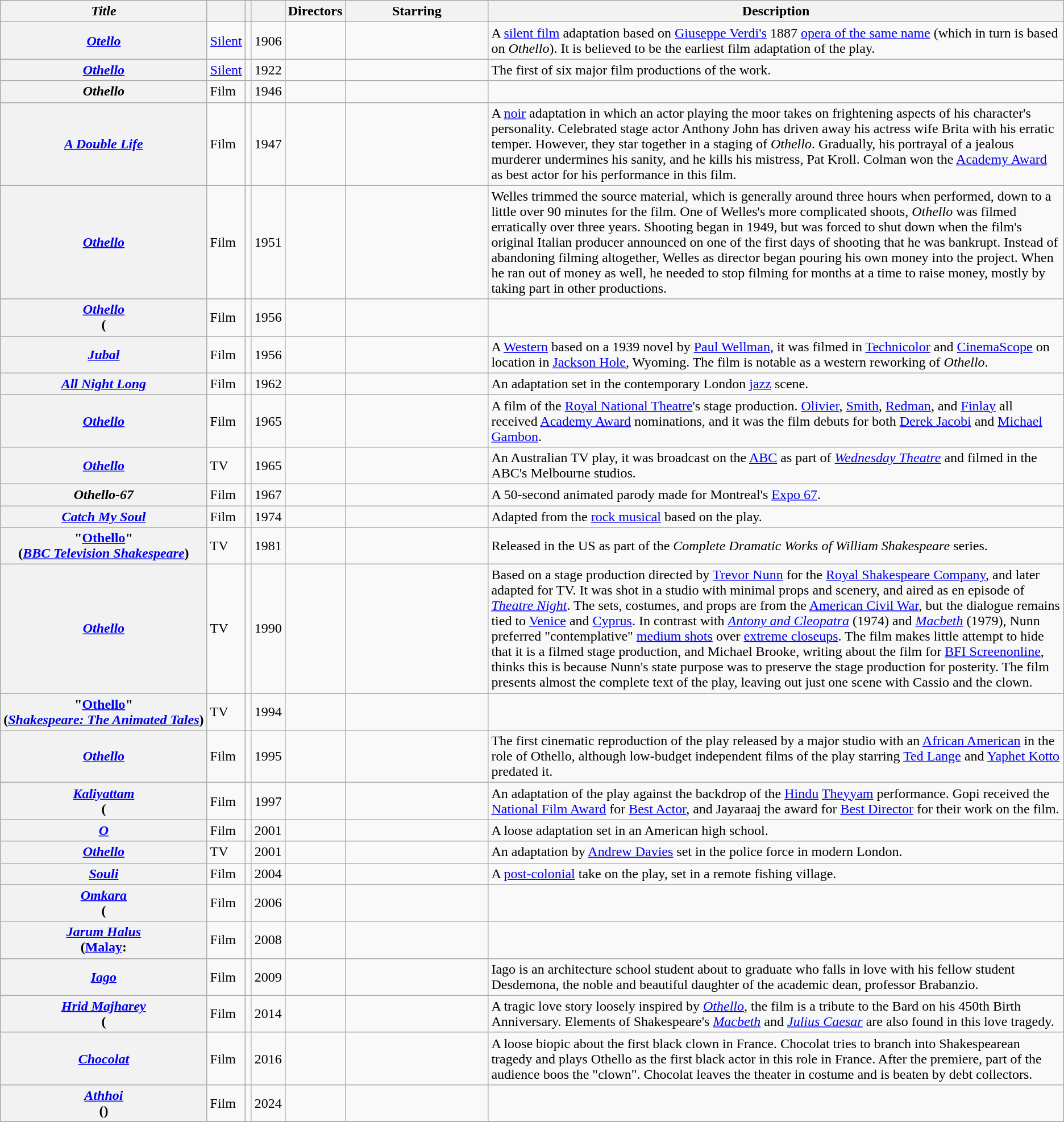<table class="wikitable sortable">
<tr>
<th scope="col"><em>Title</em></th>
<th scope="col"></th>
<th scope="col"></th>
<th scope="col"></th>
<th scope="col" class="unsortable">Directors</th>
<th scope="col" class="unsortable" style="min-width: 10em">Starring</th>
<th scope="col" class="unsortable" style="min-width: 15em">Description</th>
</tr>
<tr>
<th scope="row" style="white-space: nowrap"><em><a href='#'>Otello</a></em></th>
<td><a href='#'>Silent</a></td>
<td></td>
<td>1906</td>
<td></td>
<td></td>
<td>A <a href='#'>silent film</a> adaptation based on <a href='#'>Giuseppe Verdi's</a> 1887 <a href='#'>opera of the same name</a> (which in turn is based on <em>Othello</em>). It is believed to be the earliest film adaptation of the play.</td>
</tr>
<tr>
<th scope="row" style="white-space: nowrap"><em><a href='#'>Othello</a></em></th>
<td><a href='#'>Silent</a></td>
<td></td>
<td>1922</td>
<td></td>
<td></td>
<td>The first of six major film productions of the work.</td>
</tr>
<tr>
<th scope="row" style="white-space: nowrap"><em>Othello</em></th>
<td>Film</td>
<td></td>
<td>1946</td>
<td></td>
<td></td>
<td></td>
</tr>
<tr>
<th scope="row" style="white-space: nowrap"><em><a href='#'>A Double Life</a></em></th>
<td>Film</td>
<td></td>
<td>1947</td>
<td></td>
<td></td>
<td>A <a href='#'>noir</a> adaptation in which an actor playing the moor takes on frightening aspects of his character's personality. Celebrated stage actor Anthony John has driven away his actress wife Brita with his erratic temper. However, they star together in a staging of <em>Othello</em>. Gradually, his portrayal of a jealous murderer undermines his sanity, and he kills his mistress, Pat Kroll. Colman won the <a href='#'>Academy Award</a> as best actor for his performance in this film.</td>
</tr>
<tr>
<th scope="row" style="white-space: nowrap"><em><a href='#'>Othello</a></em></th>
<td>Film</td>
<td></td>
<td>1951</td>
<td></td>
<td></td>
<td>Welles trimmed the source material, which is generally around three hours when performed, down to a little over 90 minutes for the film. One of Welles's more complicated shoots, <em>Othello</em> was filmed erratically over three years. Shooting began in 1949, but was forced to shut down when the film's original Italian producer announced on one of the first days of shooting that he was bankrupt. Instead of abandoning filming altogether, Welles as director began pouring his own money into the project. When he ran out of money as well, he needed to stop filming for months at a time to raise money, mostly by taking part in other productions.</td>
</tr>
<tr>
<th scope="row" style="white-space: nowrap"><em><a href='#'>Othello</a></em><br>(</th>
<td>Film</td>
<td></td>
<td>1956</td>
<td></td>
<td></td>
<td></td>
</tr>
<tr>
<th scope="row" style="white-space: nowrap"><em><a href='#'>Jubal</a></em></th>
<td>Film</td>
<td></td>
<td>1956</td>
<td></td>
<td></td>
<td>A <a href='#'>Western</a> based on a 1939 novel by <a href='#'>Paul Wellman</a>, it was filmed in <a href='#'>Technicolor</a> and <a href='#'>CinemaScope</a> on location in <a href='#'>Jackson Hole</a>, Wyoming. The film is notable as a western reworking of <em>Othello</em>.</td>
</tr>
<tr>
<th scope="row" style="white-space: nowrap"><em><a href='#'>All Night Long</a></em></th>
<td>Film</td>
<td></td>
<td>1962</td>
<td></td>
<td></td>
<td>An adaptation set in the contemporary London <a href='#'>jazz</a> scene.</td>
</tr>
<tr>
<th scope="row" style="white-space: nowrap"><em><a href='#'>Othello</a></em></th>
<td>Film</td>
<td></td>
<td>1965</td>
<td></td>
<td></td>
<td>A film of the <a href='#'>Royal National Theatre</a>'s stage production. <a href='#'>Olivier</a>, <a href='#'>Smith</a>, <a href='#'>Redman</a>, and <a href='#'>Finlay</a> all received <a href='#'>Academy Award</a> nominations, and it was the film debuts for both <a href='#'>Derek Jacobi</a> and <a href='#'>Michael Gambon</a>.</td>
</tr>
<tr>
<th scope="row" style="white-space: nowrap"><em><a href='#'>Othello</a></em></th>
<td>TV</td>
<td></td>
<td>1965</td>
<td></td>
<td></td>
<td>An Australian TV play, it was broadcast on the <a href='#'>ABC</a> as part of <em><a href='#'>Wednesday Theatre</a></em> and filmed in the ABC's Melbourne studios.</td>
</tr>
<tr>
<th scope="row" style="white-space: nowrap"><em>Othello-67</em></th>
<td>Film</td>
<td></td>
<td>1967</td>
<td></td>
<td></td>
<td>A 50-second animated parody made for Montreal's <a href='#'>Expo 67</a>.</td>
</tr>
<tr>
<th scope="row" style="white-space: nowrap"><em><a href='#'>Catch My Soul</a></em></th>
<td>Film</td>
<td></td>
<td>1974</td>
<td></td>
<td></td>
<td>Adapted from the <a href='#'>rock musical</a> based on the play.</td>
</tr>
<tr>
<th scope="row" style="white-space: nowrap">"<a href='#'>Othello</a>"<br>(<em><a href='#'>BBC Television Shakespeare</a></em>)</th>
<td>TV</td>
<td></td>
<td>1981</td>
<td></td>
<td></td>
<td>Released in the US as part of the <em>Complete Dramatic Works of William Shakespeare</em> series.</td>
</tr>
<tr>
<th scope="row" style="white-space: nowrap"><em><a href='#'>Othello</a></em></th>
<td>TV</td>
<td></td>
<td>1990</td>
<td></td>
<td></td>
<td>Based on a stage production directed by <a href='#'>Trevor Nunn</a> for the <a href='#'>Royal Shakespeare Company</a>, and later adapted for TV. It was shot in a studio with minimal props and scenery, and aired as en episode of <em><a href='#'>Theatre Night</a></em>. The sets, costumes, and props are from the <a href='#'>American Civil War</a>, but the dialogue remains tied to <a href='#'>Venice</a> and <a href='#'>Cyprus</a>. In contrast with <em><a href='#'>Antony and Cleopatra</a></em> (1974) and <em><a href='#'>Macbeth</a></em> (1979), Nunn preferred "contemplative" <a href='#'>medium shots</a> over <a href='#'>extreme closeups</a>. The film makes little attempt to hide that it is a filmed stage production, and Michael Brooke, writing about the film for <a href='#'>BFI Screenonline</a>, thinks this is because Nunn's state purpose was to preserve the stage production for posterity. The film presents almost the complete text of the play, leaving out just one scene with Cassio and the clown.</td>
</tr>
<tr>
<th scope="row" style="white-space: nowrap">"<a href='#'>Othello</a>"<br>(<em><a href='#'>Shakespeare: The Animated Tales</a></em>)</th>
<td>TV</td>
<td></td>
<td>1994</td>
<td></td>
<td></td>
<td></td>
</tr>
<tr>
<th scope="row" style="white-space: nowrap"><em><a href='#'>Othello</a></em></th>
<td>Film</td>
<td></td>
<td>1995</td>
<td></td>
<td></td>
<td>The first cinematic reproduction of the play released by a major studio with an <a href='#'>African American</a> in the role of Othello, although low-budget independent films of the play starring <a href='#'>Ted Lange</a> and <a href='#'>Yaphet Kotto</a> predated it.</td>
</tr>
<tr>
<th scope="row" style="white-space: normal"><em><a href='#'>Kaliyattam</a></em><br>(</th>
<td>Film</td>
<td></td>
<td>1997</td>
<td></td>
<td></td>
<td>An adaptation of the play against the backdrop of the <a href='#'>Hindu</a> <a href='#'>Theyyam</a> performance. Gopi received the <a href='#'>National Film Award</a> for <a href='#'>Best Actor</a>, and Jayaraaj the award for <a href='#'>Best Director</a> for their work on the film.</td>
</tr>
<tr>
<th scope="row" style="white-space: nowrap"><em><a href='#'>O</a></em></th>
<td>Film</td>
<td></td>
<td>2001</td>
<td></td>
<td></td>
<td>A loose adaptation set in an American high school.</td>
</tr>
<tr>
<th scope="row" style="white-space: nowrap"><em><a href='#'>Othello</a></em></th>
<td>TV</td>
<td></td>
<td>2001</td>
<td></td>
<td></td>
<td>An adaptation by <a href='#'>Andrew Davies</a> set in the police force in modern London.</td>
</tr>
<tr>
<th scope="row" style="white-space: nowrap"><em><a href='#'>Souli</a></em></th>
<td>Film</td>
<td></td>
<td>2004</td>
<td></td>
<td></td>
<td>A <a href='#'>post-colonial</a> take on the play, set in a remote fishing village.</td>
</tr>
<tr>
<th scope="row" style="white-space: normal"><em><a href='#'>Omkara</a></em><br>(</th>
<td>Film</td>
<td></td>
<td>2006</td>
<td></td>
<td></td>
<td></td>
</tr>
<tr>
<th scope="row" style="white-space: normal"><em><a href='#'>Jarum Halus</a></em><br>(<a href='#'>Malay</a>: </th>
<td>Film</td>
<td></td>
<td>2008</td>
<td></td>
<td></td>
<td></td>
</tr>
<tr>
<th scope="row" style="white-space: nowrap"><em><a href='#'>Iago</a></em></th>
<td>Film</td>
<td></td>
<td>2009</td>
<td></td>
<td></td>
<td>Iago is an architecture school student about to graduate who falls in love with his fellow student Desdemona, the noble and beautiful daughter of the academic dean, professor Brabanzio.</td>
</tr>
<tr>
<th scope="row" style="white-space: normal"><em><a href='#'>Hrid Majharey</a></em><br>(</th>
<td>Film</td>
<td></td>
<td>2014</td>
<td></td>
<td></td>
<td>A tragic love story loosely inspired by <em><a href='#'>Othello</a></em>, the film is a tribute to the Bard on his 450th Birth Anniversary. Elements of Shakespeare's <em><a href='#'>Macbeth</a></em> and <em><a href='#'>Julius Caesar</a></em> are also found in this love tragedy.</td>
</tr>
<tr>
<th scope="row" style="white-space: normal"><em><a href='#'>Chocolat</a></em></th>
<td>Film</td>
<td></td>
<td>2016</td>
<td></td>
<td></td>
<td>A loose biopic about the first black clown in France. Chocolat tries to branch into Shakespearean tragedy and plays Othello as the first black actor in this role in France. After the premiere, part of the audience boos the "clown". Chocolat leaves the theater in costume and is beaten by debt collectors.</td>
</tr>
<tr>
<th scope="row" style="white-space: normal"><em><a href='#'>Athhoi</a></em><br>()</th>
<td>Film</td>
<td></td>
<td>2024</td>
<td></td>
<td></td>
<td></td>
</tr>
<tr>
</tr>
</table>
